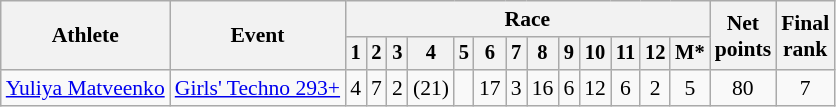<table class="wikitable" style="font-size:90%">
<tr>
<th rowspan=2>Athlete</th>
<th rowspan=2>Event</th>
<th colspan=13>Race</th>
<th rowspan=2>Net<br>points</th>
<th rowspan=2>Final <br>rank</th>
</tr>
<tr style="font-size:95%">
<th>1</th>
<th>2</th>
<th>3</th>
<th>4</th>
<th>5</th>
<th>6</th>
<th>7</th>
<th>8</th>
<th>9</th>
<th>10</th>
<th>11</th>
<th>12</th>
<th>M*</th>
</tr>
<tr align=center>
<td align=left><a href='#'>Yuliya Matveenko</a></td>
<td align=left><a href='#'>Girls' Techno 293+</a></td>
<td>4</td>
<td>7</td>
<td>2</td>
<td>(21)</td>
<td></td>
<td>17</td>
<td>3</td>
<td>16</td>
<td>6</td>
<td>12</td>
<td>6</td>
<td>2</td>
<td>5</td>
<td>80</td>
<td>7</td>
</tr>
</table>
